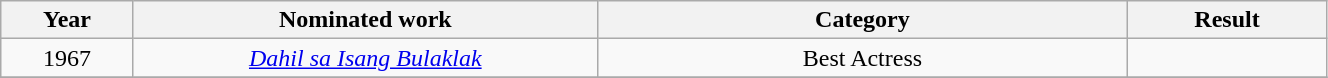<table class="wikitable" style="width:70%; text-align:center;">
<tr>
<th scope="col" style="width:10%;">Year</th>
<th scope="col" style="width:35%;">Nominated work</th>
<th scope="col" style="width:40%;">Category</th>
<th scope="col" style="width:15%;">Result</th>
</tr>
<tr>
<td>1967</td>
<td><em><a href='#'>Dahil sa Isang Bulaklak</a></em></td>
<td>Best Actress</td>
<td></td>
</tr>
<tr>
</tr>
</table>
